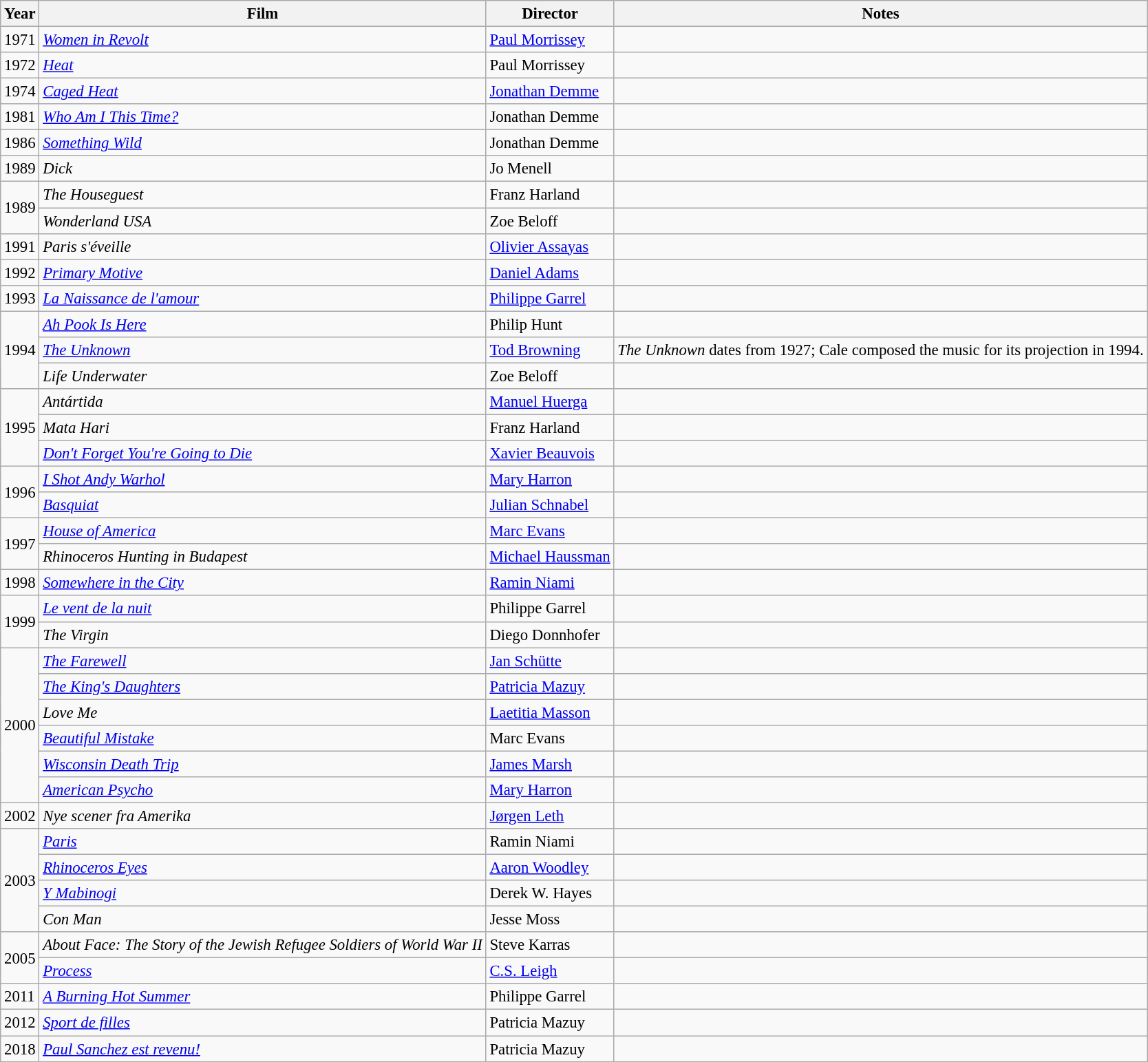<table class="wikitable sortable" style="font-size:95%">
<tr>
<th>Year</th>
<th>Film</th>
<th>Director</th>
<th>Notes</th>
</tr>
<tr>
<td>1971</td>
<td><em><a href='#'>Women in Revolt</a></em></td>
<td><a href='#'>Paul Morrissey</a></td>
<td></td>
</tr>
<tr>
<td>1972</td>
<td><em><a href='#'>Heat</a></em></td>
<td>Paul Morrissey</td>
<td></td>
</tr>
<tr>
<td>1974</td>
<td><em><a href='#'>Caged Heat</a></em></td>
<td><a href='#'>Jonathan Demme</a></td>
<td></td>
</tr>
<tr>
<td>1981</td>
<td><em><a href='#'>Who Am I This Time?</a></em></td>
<td>Jonathan Demme</td>
<td></td>
</tr>
<tr>
<td>1986</td>
<td><em><a href='#'>Something Wild</a></em></td>
<td>Jonathan Demme</td>
<td></td>
</tr>
<tr>
<td>1989</td>
<td><em>Dick</em></td>
<td>Jo Menell</td>
<td></td>
</tr>
<tr>
<td rowspan="2">1989</td>
<td><em>The Houseguest</em></td>
<td>Franz Harland</td>
<td></td>
</tr>
<tr>
<td><em>Wonderland USA</em></td>
<td>Zoe Beloff</td>
<td></td>
</tr>
<tr>
<td>1991</td>
<td><em>Paris s'éveille</em></td>
<td><a href='#'>Olivier Assayas</a></td>
<td></td>
</tr>
<tr>
<td>1992</td>
<td><em><a href='#'>Primary Motive</a></em></td>
<td><a href='#'>Daniel Adams</a></td>
<td></td>
</tr>
<tr>
<td>1993</td>
<td><em><a href='#'>La Naissance de l'amour</a></em></td>
<td><a href='#'>Philippe Garrel</a></td>
<td></td>
</tr>
<tr>
<td rowspan="3">1994</td>
<td><em><a href='#'>Ah Pook Is Here</a></em></td>
<td>Philip Hunt</td>
<td></td>
</tr>
<tr>
<td><em><a href='#'>The Unknown</a></em></td>
<td><a href='#'>Tod Browning</a></td>
<td><em>The Unknown</em> dates from 1927; Cale composed the music for its projection in 1994.</td>
</tr>
<tr>
<td><em>Life Underwater</em></td>
<td>Zoe Beloff</td>
<td></td>
</tr>
<tr>
<td rowspan="3">1995</td>
<td><em>Antártida</em></td>
<td><a href='#'>Manuel Huerga</a></td>
<td></td>
</tr>
<tr>
<td><em>Mata Hari</em></td>
<td>Franz Harland</td>
<td></td>
</tr>
<tr>
<td><em><a href='#'>Don't Forget You're Going to Die</a></em></td>
<td><a href='#'>Xavier Beauvois</a></td>
<td></td>
</tr>
<tr>
<td rowspan="2">1996</td>
<td><em><a href='#'>I Shot Andy Warhol</a></em></td>
<td><a href='#'>Mary Harron</a></td>
<td></td>
</tr>
<tr>
<td><em><a href='#'>Basquiat</a></em></td>
<td><a href='#'>Julian Schnabel</a></td>
<td></td>
</tr>
<tr>
<td rowspan="2">1997</td>
<td><em><a href='#'>House of America</a></em></td>
<td><a href='#'>Marc Evans</a></td>
<td></td>
</tr>
<tr>
<td><em>Rhinoceros Hunting in Budapest</em></td>
<td><a href='#'>Michael Haussman</a></td>
<td></td>
</tr>
<tr>
<td>1998</td>
<td><em><a href='#'>Somewhere in the City</a></em></td>
<td><a href='#'>Ramin Niami</a></td>
<td></td>
</tr>
<tr>
<td rowspan="2">1999</td>
<td><em><a href='#'>Le vent de la nuit</a></em></td>
<td>Philippe Garrel</td>
<td></td>
</tr>
<tr>
<td><em>The Virgin</em></td>
<td>Diego Donnhofer</td>
<td></td>
</tr>
<tr>
<td rowspan="6">2000</td>
<td><em><a href='#'>The Farewell</a></em></td>
<td><a href='#'>Jan Schütte</a></td>
<td></td>
</tr>
<tr>
<td><em><a href='#'>The King's Daughters</a></em></td>
<td><a href='#'>Patricia Mazuy</a></td>
<td></td>
</tr>
<tr>
<td><em>Love Me</em></td>
<td><a href='#'>Laetitia Masson</a></td>
<td></td>
</tr>
<tr>
<td><em><a href='#'>Beautiful Mistake</a></em></td>
<td>Marc Evans</td>
<td></td>
</tr>
<tr>
<td><em><a href='#'>Wisconsin Death Trip</a></em></td>
<td><a href='#'>James Marsh</a></td>
<td></td>
</tr>
<tr>
<td><em><a href='#'>American Psycho</a></em></td>
<td><a href='#'>Mary Harron</a></td>
<td></td>
</tr>
<tr>
<td>2002</td>
<td><em>Nye scener fra Amerika</em></td>
<td><a href='#'>Jørgen Leth</a></td>
<td></td>
</tr>
<tr>
<td rowspan="4">2003</td>
<td><em><a href='#'>Paris</a></em></td>
<td>Ramin Niami</td>
<td></td>
</tr>
<tr>
<td><em><a href='#'>Rhinoceros Eyes</a></em></td>
<td><a href='#'>Aaron Woodley</a></td>
<td></td>
</tr>
<tr>
<td><em><a href='#'>Y Mabinogi</a></em></td>
<td>Derek W. Hayes</td>
<td></td>
</tr>
<tr>
<td><em>Con Man</em></td>
<td>Jesse Moss</td>
<td></td>
</tr>
<tr>
<td rowspan="2">2005</td>
<td><em>About Face: The Story of the Jewish Refugee Soldiers of World War II</em></td>
<td>Steve Karras</td>
<td></td>
</tr>
<tr>
<td><em><a href='#'>Process</a></em></td>
<td><a href='#'>C.S. Leigh</a></td>
<td></td>
</tr>
<tr>
<td>2011</td>
<td><em><a href='#'>A Burning Hot Summer</a></em></td>
<td>Philippe Garrel</td>
<td></td>
</tr>
<tr>
<td>2012</td>
<td><em><a href='#'>Sport de filles</a></em></td>
<td>Patricia Mazuy</td>
<td></td>
</tr>
<tr>
<td>2018</td>
<td><em><a href='#'>Paul Sanchez est revenu!</a></em></td>
<td>Patricia Mazuy</td>
<td></td>
</tr>
</table>
